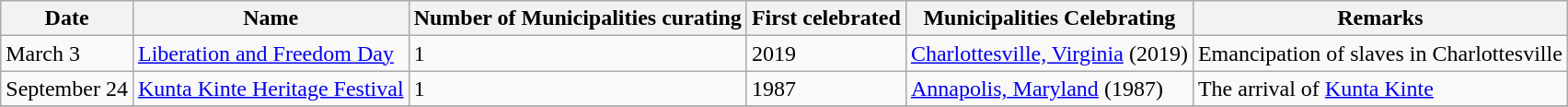<table class="wikitable">
<tr>
<th colspan=1>Date</th>
<th>Name</th>
<th>Number of Municipalities curating</th>
<th>First celebrated</th>
<th>Municipalities Celebrating</th>
<th>Remarks</th>
</tr>
<tr>
<td>March 3</td>
<td><a href='#'>Liberation and Freedom Day</a></td>
<td>1</td>
<td>2019</td>
<td><a href='#'>Charlottesville, Virginia</a> (2019)</td>
<td>Emancipation of slaves in Charlottesville</td>
</tr>
<tr>
<td>September 24</td>
<td><a href='#'>Kunta Kinte Heritage Festival</a></td>
<td>1</td>
<td>1987</td>
<td><a href='#'>Annapolis, Maryland</a> (1987)</td>
<td>The arrival of <a href='#'>Kunta Kinte</a></td>
</tr>
<tr>
</tr>
</table>
